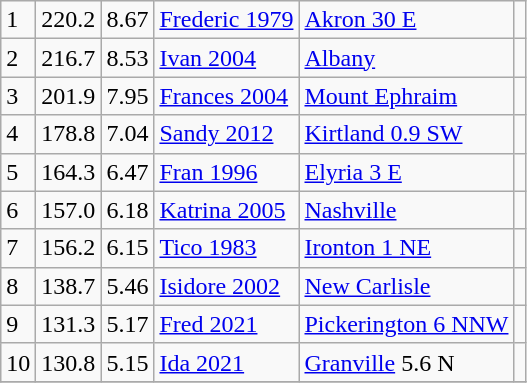<table class="wikitable">
<tr>
<td>1</td>
<td>220.2</td>
<td>8.67</td>
<td><a href='#'>Frederic 1979</a></td>
<td><a href='#'>Akron 30 E</a></td>
<td></td>
</tr>
<tr>
<td>2</td>
<td>216.7</td>
<td>8.53</td>
<td><a href='#'>Ivan 2004</a></td>
<td><a href='#'>Albany</a></td>
<td></td>
</tr>
<tr>
<td>3</td>
<td>201.9</td>
<td>7.95</td>
<td><a href='#'>Frances 2004</a></td>
<td><a href='#'>Mount Ephraim</a></td>
<td></td>
</tr>
<tr>
<td>4</td>
<td>178.8</td>
<td>7.04</td>
<td><a href='#'>Sandy 2012</a></td>
<td><a href='#'>Kirtland 0.9 SW</a></td>
<td></td>
</tr>
<tr>
<td>5</td>
<td>164.3</td>
<td>6.47</td>
<td><a href='#'>Fran 1996</a></td>
<td><a href='#'>Elyria 3 E</a></td>
<td></td>
</tr>
<tr>
<td>6</td>
<td>157.0</td>
<td>6.18</td>
<td><a href='#'>Katrina 2005</a></td>
<td><a href='#'>Nashville</a></td>
<td></td>
</tr>
<tr>
<td>7</td>
<td>156.2</td>
<td>6.15</td>
<td><a href='#'>Tico 1983</a></td>
<td><a href='#'>Ironton 1 NE</a></td>
<td></td>
</tr>
<tr>
<td>8</td>
<td>138.7</td>
<td>5.46</td>
<td><a href='#'>Isidore 2002</a></td>
<td><a href='#'>New Carlisle</a></td>
<td></td>
</tr>
<tr>
<td>9</td>
<td>131.3</td>
<td>5.17</td>
<td><a href='#'>Fred 2021</a></td>
<td><a href='#'>Pickerington 6 NNW</a></td>
<td></td>
</tr>
<tr>
<td>10</td>
<td>130.8</td>
<td>5.15</td>
<td><a href='#'>Ida 2021</a></td>
<td><a href='#'>Granville</a> 5.6 N</td>
<td></td>
</tr>
<tr>
</tr>
</table>
